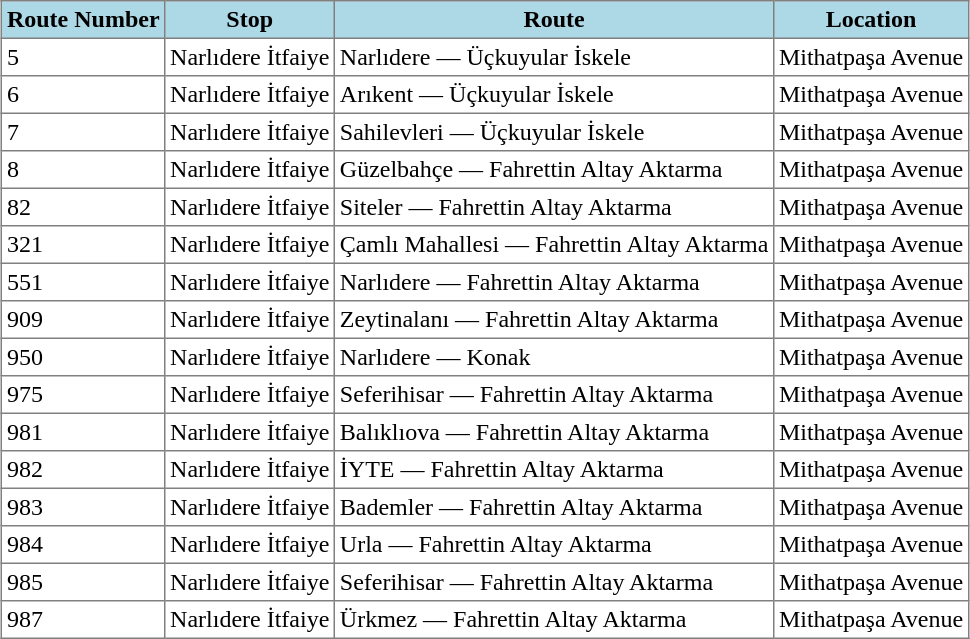<table class="toccolours" border="1" cellpadding="3" style="margin:1em auto; border-collapse:collapse;">
<tr style="background:lightblue;">
<th>Route Number</th>
<th>Stop</th>
<th>Route</th>
<th>Location</th>
</tr>
<tr>
<td>5</td>
<td>Narlıdere İtfaiye</td>
<td>Narlıdere — Üçkuyular İskele</td>
<td>Mithatpaşa Avenue</td>
</tr>
<tr>
<td>6</td>
<td>Narlıdere İtfaiye</td>
<td>Arıkent — Üçkuyular İskele</td>
<td>Mithatpaşa Avenue</td>
</tr>
<tr>
<td>7</td>
<td>Narlıdere İtfaiye</td>
<td>Sahilevleri — Üçkuyular İskele</td>
<td>Mithatpaşa Avenue</td>
</tr>
<tr>
<td>8</td>
<td>Narlıdere İtfaiye</td>
<td>Güzelbahçe — Fahrettin Altay Aktarma</td>
<td>Mithatpaşa Avenue</td>
</tr>
<tr>
<td>82</td>
<td>Narlıdere İtfaiye</td>
<td>Siteler — Fahrettin Altay Aktarma</td>
<td>Mithatpaşa Avenue</td>
</tr>
<tr>
<td>321</td>
<td>Narlıdere İtfaiye</td>
<td>Çamlı Mahallesi — Fahrettin Altay Aktarma</td>
<td>Mithatpaşa Avenue</td>
</tr>
<tr>
<td>551</td>
<td>Narlıdere İtfaiye</td>
<td>Narlıdere — Fahrettin Altay Aktarma</td>
<td>Mithatpaşa Avenue</td>
</tr>
<tr>
<td>909</td>
<td>Narlıdere İtfaiye</td>
<td>Zeytinalanı — Fahrettin Altay Aktarma</td>
<td>Mithatpaşa Avenue</td>
</tr>
<tr>
<td>950</td>
<td>Narlıdere İtfaiye</td>
<td>Narlıdere — Konak</td>
<td>Mithatpaşa Avenue</td>
</tr>
<tr>
<td>975</td>
<td>Narlıdere İtfaiye</td>
<td>Seferihisar — Fahrettin Altay Aktarma</td>
<td>Mithatpaşa Avenue</td>
</tr>
<tr>
<td>981</td>
<td>Narlıdere İtfaiye</td>
<td>Balıklıova — Fahrettin Altay Aktarma</td>
<td>Mithatpaşa Avenue</td>
</tr>
<tr>
<td>982</td>
<td>Narlıdere İtfaiye</td>
<td>İYTE — Fahrettin Altay Aktarma</td>
<td>Mithatpaşa Avenue</td>
</tr>
<tr>
<td>983</td>
<td>Narlıdere İtfaiye</td>
<td>Bademler — Fahrettin Altay Aktarma</td>
<td>Mithatpaşa Avenue</td>
</tr>
<tr>
<td>984</td>
<td>Narlıdere İtfaiye</td>
<td>Urla — Fahrettin Altay Aktarma</td>
<td>Mithatpaşa Avenue</td>
</tr>
<tr>
<td>985</td>
<td>Narlıdere İtfaiye</td>
<td>Seferihisar — Fahrettin Altay Aktarma</td>
<td>Mithatpaşa Avenue</td>
</tr>
<tr>
<td>987</td>
<td>Narlıdere İtfaiye</td>
<td>Ürkmez — Fahrettin Altay Aktarma</td>
<td>Mithatpaşa Avenue</td>
</tr>
</table>
